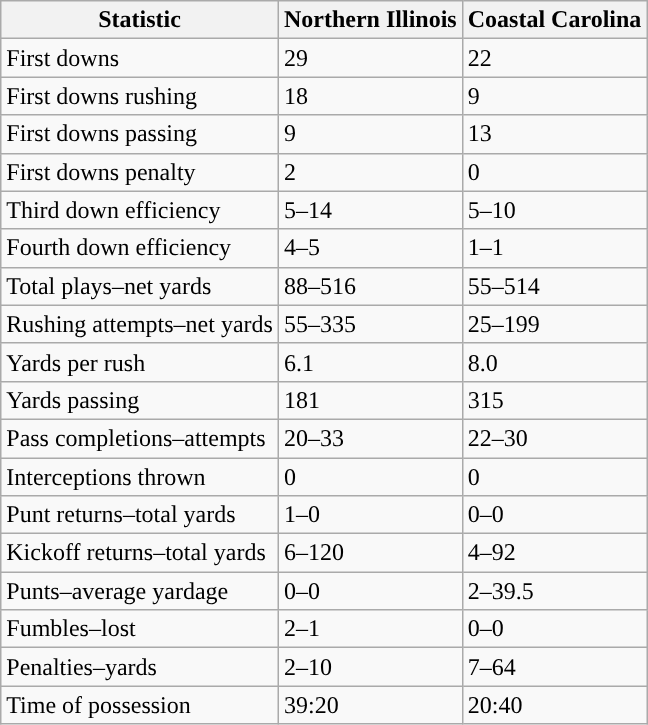<table class="wikitable">
<tr>
<th>Statistic</th>
<th><strong>Northern Illinois</strong></th>
<th><strong>Coastal Carolina</strong></th>
</tr>
<tr>
<td>First downs</td>
<td>29</td>
<td>22</td>
</tr>
<tr>
<td>First downs rushing</td>
<td>18</td>
<td>9</td>
</tr>
<tr>
<td>First downs passing</td>
<td>9</td>
<td>13</td>
</tr>
<tr>
<td>First downs penalty</td>
<td>2</td>
<td>0</td>
</tr>
<tr>
<td>Third down efficiency</td>
<td>5–14</td>
<td>5–10</td>
</tr>
<tr>
<td>Fourth down efficiency</td>
<td>4–5</td>
<td>1–1</td>
</tr>
<tr>
<td>Total plays–net yards</td>
<td>88–516</td>
<td>55–514</td>
</tr>
<tr>
<td>Rushing attempts–net yards</td>
<td>55–335</td>
<td>25–199</td>
</tr>
<tr>
<td>Yards per rush</td>
<td>6.1</td>
<td>8.0</td>
</tr>
<tr>
<td>Yards passing</td>
<td>181</td>
<td>315</td>
</tr>
<tr>
<td>Pass completions–attempts</td>
<td>20–33</td>
<td>22–30</td>
</tr>
<tr>
<td>Interceptions thrown</td>
<td>0</td>
<td>0</td>
</tr>
<tr>
<td>Punt returns–total yards</td>
<td>1–0</td>
<td>0–0</td>
</tr>
<tr>
<td>Kickoff returns–total yards</td>
<td>6–120</td>
<td>4–92</td>
</tr>
<tr>
<td>Punts–average yardage</td>
<td>0–0</td>
<td>2–39.5</td>
</tr>
<tr>
<td>Fumbles–lost</td>
<td>2–1</td>
<td>0–0</td>
</tr>
<tr>
<td>Penalties–yards</td>
<td>2–10</td>
<td>7–64</td>
</tr>
<tr>
<td>Time of possession</td>
<td>39:20</td>
<td>20:40</td>
</tr>
</table>
